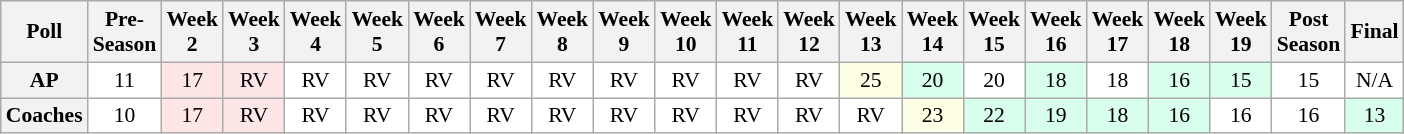<table class="wikitable" style="white-space:nowrap;font-size:90%">
<tr>
<th>Poll</th>
<th>Pre-<br>Season</th>
<th>Week<br>2</th>
<th>Week<br>3</th>
<th>Week<br>4</th>
<th>Week<br>5</th>
<th>Week<br>6</th>
<th>Week<br>7</th>
<th>Week<br>8</th>
<th>Week<br>9</th>
<th>Week<br>10</th>
<th>Week<br>11</th>
<th>Week<br>12</th>
<th>Week<br>13</th>
<th>Week<br>14</th>
<th>Week<br>15</th>
<th>Week<br>16</th>
<th>Week<br>17</th>
<th>Week<br>18</th>
<th>Week<br>19</th>
<th>Post<br>Season</th>
<th>Final</th>
</tr>
<tr style="text-align:center;">
<th>AP</th>
<td style="background:#FFF;">11</td>
<td style="background:#FFE6E6;">17</td>
<td style="background:#FFE6E6;">RV</td>
<td style="background:#FFF;">RV</td>
<td style="background:#FFF;">RV</td>
<td style="background:#FFF;">RV</td>
<td style="background:#FFF;">RV</td>
<td style="background:#FFF;">RV</td>
<td style="background:#FFF;">RV</td>
<td style="background:#FFF;">RV</td>
<td style="background:#FFF;">RV</td>
<td style="background:#FFF;">RV</td>
<td style="background:#FFFFE6;">25</td>
<td style="background:#D8FFEB;">20</td>
<td style="background:#FFF;">20</td>
<td style="background:#D8FFEB;">18</td>
<td style="background:#FFF;">18</td>
<td style="background:#D8FFEB;">16</td>
<td style="background:#D8FFEB;">15</td>
<td style="background:#FFF;">15</td>
<td style="background:#FFF;">N/A</td>
</tr>
<tr style="text-align:center;">
<th>Coaches</th>
<td style="background:#FFF;">10</td>
<td style="background:#FFE6E6;">17</td>
<td style="background:#FFE6E6;">RV</td>
<td style="background:#FFF;">RV</td>
<td style="background:#FFF;">RV</td>
<td style="background:#FFF;">RV</td>
<td style="background:#FFF;">RV</td>
<td style="background:#FFF;">RV</td>
<td style="background:#FFF;">RV</td>
<td style="background:#FFF;">RV</td>
<td style="background:#FFF;">RV</td>
<td style="background:#FFF;">RV</td>
<td style="background:#FFF;">RV</td>
<td style="background:#FFFFE6;">23</td>
<td style="background:#D8FFEB;">22</td>
<td style="background:#D8FFEB;">19</td>
<td style="background:#D8FFEB;">18</td>
<td style="background:#D8FFEB;">16</td>
<td style="background:#FFF;">16</td>
<td style="background:#FFF;">16</td>
<td style="background:#D8FFEB;">13</td>
</tr>
</table>
